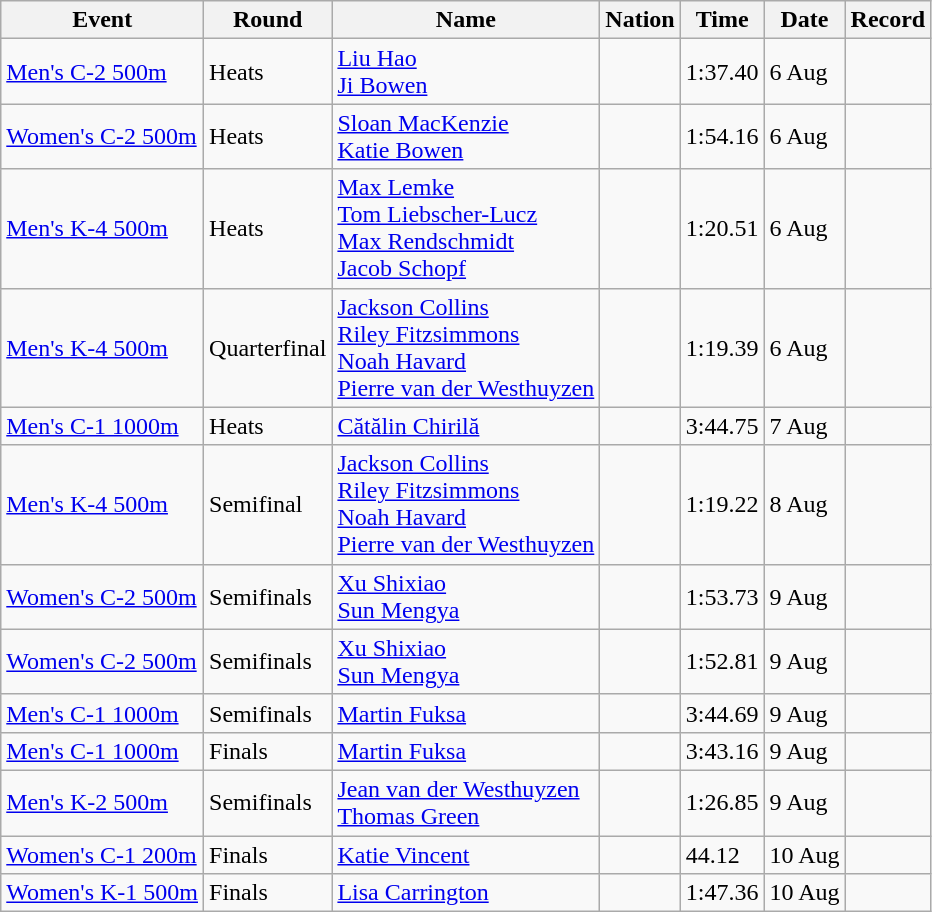<table class="wikitable">
<tr>
<th>Event</th>
<th>Round</th>
<th>Name</th>
<th>Nation</th>
<th>Time</th>
<th>Date</th>
<th>Record</th>
</tr>
<tr>
<td><a href='#'>Men's C-2 500m</a></td>
<td>Heats</td>
<td><a href='#'>Liu Hao</a><br><a href='#'>Ji Bowen</a></td>
<td></td>
<td>1:37.40</td>
<td>6 Aug</td>
<td><strong></strong></td>
</tr>
<tr>
<td><a href='#'>Women's C-2 500m</a></td>
<td>Heats</td>
<td><a href='#'>Sloan MacKenzie</a><br><a href='#'>Katie Bowen</a></td>
<td></td>
<td>1:54.16</td>
<td>6 Aug</td>
<td><strong></strong></td>
</tr>
<tr>
<td><a href='#'>Men's K-4 500m</a></td>
<td>Heats</td>
<td><a href='#'>Max Lemke</a><br><a href='#'>Tom Liebscher-Lucz</a><br><a href='#'>Max Rendschmidt</a><br><a href='#'>Jacob Schopf</a></td>
<td></td>
<td>1:20.51</td>
<td>6 Aug</td>
<td><strong></strong></td>
</tr>
<tr>
<td><a href='#'>Men's K-4 500m</a></td>
<td>Quarterfinal</td>
<td><a href='#'>Jackson Collins</a><br><a href='#'>Riley Fitzsimmons</a><br><a href='#'>Noah Havard</a><br><a href='#'>Pierre van der Westhuyzen</a></td>
<td></td>
<td>1:19.39</td>
<td>6 Aug</td>
<td><strong></strong></td>
</tr>
<tr>
<td><a href='#'>Men's C-1 1000m</a></td>
<td>Heats</td>
<td><a href='#'>Cătălin Chirilă</a></td>
<td></td>
<td>3:44.75</td>
<td>7 Aug</td>
<td><strong></strong></td>
</tr>
<tr>
<td><a href='#'>Men's K-4 500m</a></td>
<td>Semifinal</td>
<td><a href='#'>Jackson Collins</a><br><a href='#'>Riley Fitzsimmons</a><br><a href='#'>Noah Havard</a><br><a href='#'>Pierre van der Westhuyzen</a></td>
<td></td>
<td>1:19.22</td>
<td>8 Aug</td>
<td><strong></strong></td>
</tr>
<tr>
<td><a href='#'>Women's C-2 500m</a></td>
<td>Semifinals</td>
<td><a href='#'>Xu Shixiao</a><br><a href='#'>Sun Mengya</a></td>
<td></td>
<td>1:53.73</td>
<td>9 Aug</td>
<td><strong></strong></td>
</tr>
<tr>
<td><a href='#'>Women's C-2 500m</a></td>
<td>Semifinals</td>
<td><a href='#'>Xu Shixiao</a><br><a href='#'>Sun Mengya</a></td>
<td></td>
<td>1:52.81</td>
<td>9 Aug</td>
<td><strong></strong></td>
</tr>
<tr>
<td><a href='#'>Men's C-1 1000m</a></td>
<td>Semifinals</td>
<td><a href='#'>Martin Fuksa</a></td>
<td></td>
<td>3:44.69</td>
<td>9 Aug</td>
<td><strong></strong></td>
</tr>
<tr>
<td><a href='#'>Men's C-1 1000m</a></td>
<td>Finals</td>
<td><a href='#'>Martin Fuksa</a></td>
<td></td>
<td>3:43.16</td>
<td>9 Aug</td>
<td><strong></strong></td>
</tr>
<tr>
<td><a href='#'>Men's K-2 500m</a></td>
<td>Semifinals</td>
<td><a href='#'>Jean van der Westhuyzen</a><br><a href='#'>Thomas Green</a></td>
<td></td>
<td>1:26.85</td>
<td>9 Aug</td>
<td><strong></strong></td>
</tr>
<tr>
<td><a href='#'>Women's C-1 200m</a></td>
<td>Finals</td>
<td><a href='#'>Katie Vincent</a></td>
<td></td>
<td>44.12</td>
<td>10 Aug</td>
<td><strong></strong></td>
</tr>
<tr>
<td><a href='#'>Women's K-1 500m</a></td>
<td>Finals</td>
<td><a href='#'>Lisa Carrington</a></td>
<td></td>
<td>1:47.36</td>
<td>10 Aug</td>
<td><strong></strong></td>
</tr>
</table>
